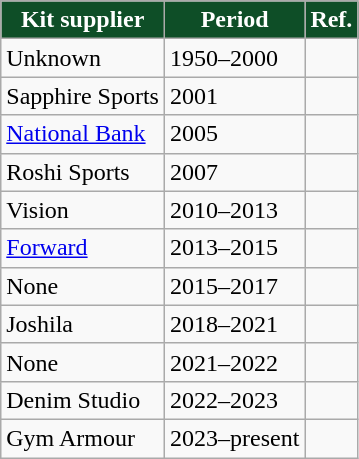<table class="wikitable">
<tr>
<th style="background: #0E4E27; color: #FFFFFF; ">Kit supplier</th>
<th style="background: #0E4E27; color: #FFFFFF; ">Period</th>
<th style="background: #0E4E27; color: #FFFFFF; ">Ref.</th>
</tr>
<tr>
<td>Unknown</td>
<td>1950–2000</td>
<td></td>
</tr>
<tr>
<td> Sapphire Sports</td>
<td>2001</td>
<td></td>
</tr>
<tr>
<td> <a href='#'>National Bank</a></td>
<td>2005</td>
<td></td>
</tr>
<tr>
<td> Roshi Sports</td>
<td>2007</td>
<td></td>
</tr>
<tr>
<td> Vision</td>
<td>2010–2013</td>
<td></td>
</tr>
<tr>
<td> <a href='#'>Forward</a></td>
<td>2013–2015</td>
<td></td>
</tr>
<tr>
<td>None</td>
<td>2015–2017</td>
<td></td>
</tr>
<tr>
<td> Joshila</td>
<td>2018–2021</td>
<td></td>
</tr>
<tr>
<td>None</td>
<td>2021–2022</td>
<td></td>
</tr>
<tr>
<td> Denim Studio</td>
<td>2022–2023</td>
<td></td>
</tr>
<tr>
<td> Gym Armour</td>
<td>2023–present</td>
<td></td>
</tr>
</table>
